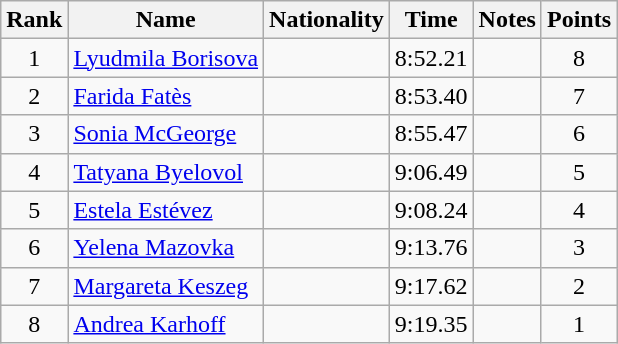<table class="wikitable sortable" style="text-align:center">
<tr>
<th>Rank</th>
<th>Name</th>
<th>Nationality</th>
<th>Time</th>
<th>Notes</th>
<th>Points</th>
</tr>
<tr>
<td>1</td>
<td align=left><a href='#'>Lyudmila Borisova</a></td>
<td align=left></td>
<td>8:52.21</td>
<td></td>
<td>8</td>
</tr>
<tr>
<td>2</td>
<td align=left><a href='#'>Farida Fatès</a></td>
<td align=left></td>
<td>8:53.40</td>
<td></td>
<td>7</td>
</tr>
<tr>
<td>3</td>
<td align=left><a href='#'>Sonia McGeorge</a></td>
<td align=left></td>
<td>8:55.47</td>
<td></td>
<td>6</td>
</tr>
<tr>
<td>4</td>
<td align=left><a href='#'>Tatyana Byelovol</a></td>
<td align=left></td>
<td>9:06.49</td>
<td></td>
<td>5</td>
</tr>
<tr>
<td>5</td>
<td align=left><a href='#'>Estela Estévez</a></td>
<td align=left></td>
<td>9:08.24</td>
<td></td>
<td>4</td>
</tr>
<tr>
<td>6</td>
<td align=left><a href='#'>Yelena Mazovka</a></td>
<td align=left></td>
<td>9:13.76</td>
<td></td>
<td>3</td>
</tr>
<tr>
<td>7</td>
<td align=left><a href='#'>Margareta Keszeg</a></td>
<td align=left></td>
<td>9:17.62</td>
<td></td>
<td>2</td>
</tr>
<tr>
<td>8</td>
<td align=left><a href='#'>Andrea Karhoff</a></td>
<td align=left></td>
<td>9:19.35</td>
<td></td>
<td>1</td>
</tr>
</table>
